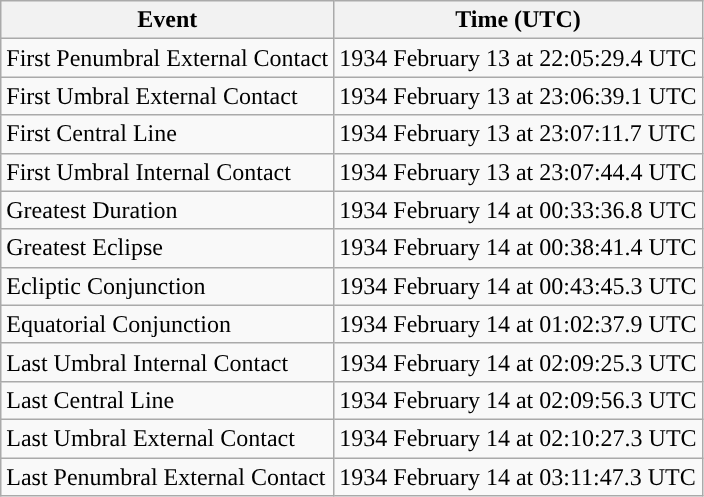<table class="wikitable">
<tr>
<th>Event</th>
<th>Time (UTC)</th>
</tr>
<tr>
<td>First Penumbral External Contact</td>
<td>1934 February 13 at 22:05:29.4 UTC</td>
</tr>
<tr>
<td>First Umbral External Contact</td>
<td>1934 February 13 at 23:06:39.1 UTC</td>
</tr>
<tr>
<td>First Central Line</td>
<td>1934 February 13 at 23:07:11.7 UTC</td>
</tr>
<tr>
<td>First Umbral Internal Contact</td>
<td>1934 February 13 at 23:07:44.4 UTC</td>
</tr>
<tr>
<td>Greatest Duration</td>
<td>1934 February 14 at 00:33:36.8 UTC</td>
</tr>
<tr>
<td>Greatest Eclipse</td>
<td>1934 February 14 at 00:38:41.4 UTC</td>
</tr>
<tr>
<td>Ecliptic Conjunction</td>
<td>1934 February 14 at 00:43:45.3 UTC</td>
</tr>
<tr>
<td>Equatorial Conjunction</td>
<td>1934 February 14 at 01:02:37.9 UTC</td>
</tr>
<tr>
<td>Last Umbral Internal Contact</td>
<td>1934 February 14 at 02:09:25.3 UTC</td>
</tr>
<tr>
<td>Last Central Line</td>
<td>1934 February 14 at 02:09:56.3 UTC</td>
</tr>
<tr>
<td>Last Umbral External Contact</td>
<td>1934 February 14 at 02:10:27.3 UTC</td>
</tr>
<tr>
<td>Last Penumbral External Contact</td>
<td>1934 February 14 at 03:11:47.3 UTC</td>
</tr>
</table>
